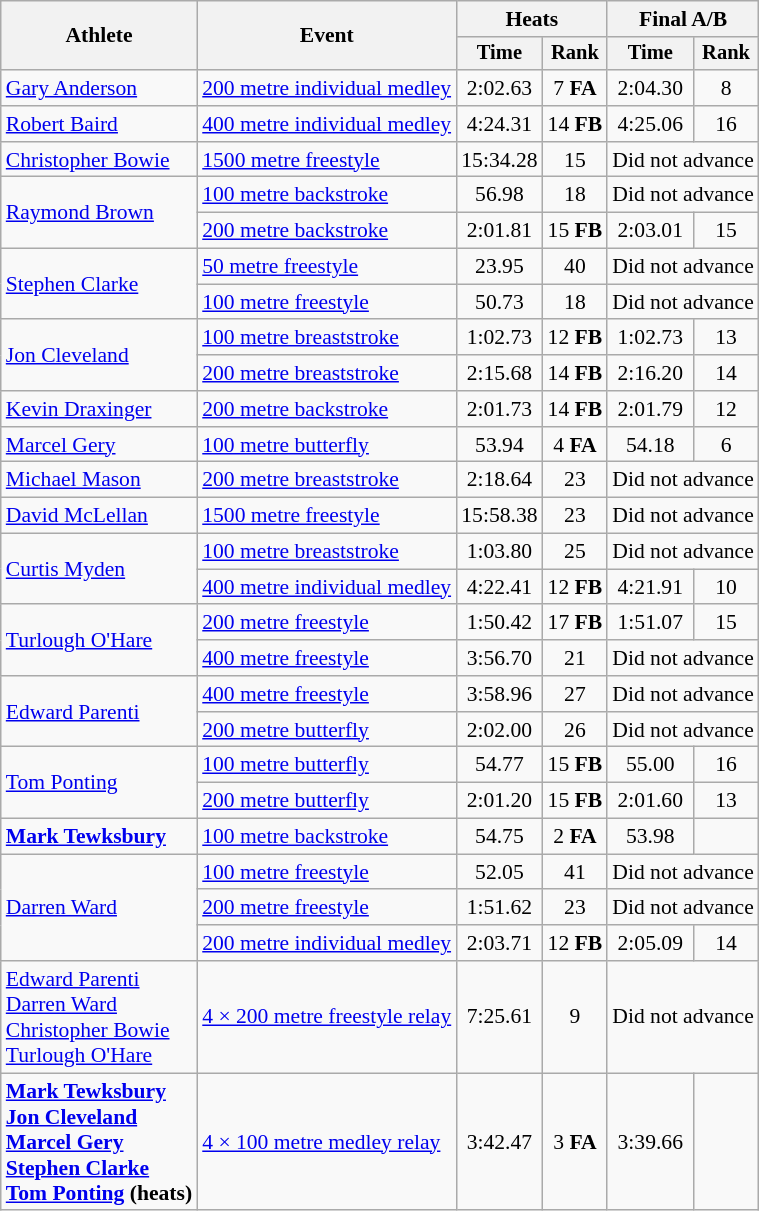<table class="wikitable" style="font-size:90%">
<tr>
<th rowspan="2">Athlete</th>
<th rowspan="2">Event</th>
<th colspan=2>Heats</th>
<th colspan=2>Final A/B</th>
</tr>
<tr style="font-size:95%">
<th>Time</th>
<th>Rank</th>
<th>Time</th>
<th>Rank</th>
</tr>
<tr align=center>
<td align=left><a href='#'>Gary Anderson</a></td>
<td align=left><a href='#'>200 metre individual medley</a></td>
<td>2:02.63</td>
<td>7 <strong>FA</strong></td>
<td>2:04.30</td>
<td>8</td>
</tr>
<tr align=center>
<td align=left><a href='#'>Robert Baird</a></td>
<td align=left><a href='#'>400 metre individual medley</a></td>
<td>4:24.31</td>
<td>14 <strong>FB</strong></td>
<td>4:25.06</td>
<td>16</td>
</tr>
<tr align=center>
<td align=left><a href='#'>Christopher Bowie</a></td>
<td align=left><a href='#'>1500 metre freestyle</a></td>
<td>15:34.28</td>
<td>15</td>
<td colspan=2>Did not advance</td>
</tr>
<tr align=center>
<td align=left rowspan=2><a href='#'>Raymond Brown</a></td>
<td align=left><a href='#'>100 metre backstroke</a></td>
<td>56.98</td>
<td>18</td>
<td colspan=2>Did not advance</td>
</tr>
<tr align=center>
<td align=left><a href='#'>200 metre backstroke</a></td>
<td>2:01.81</td>
<td>15 <strong>FB</strong></td>
<td>2:03.01</td>
<td>15</td>
</tr>
<tr align=center>
<td align=left rowspan=2><a href='#'>Stephen Clarke</a></td>
<td align=left><a href='#'>50 metre freestyle</a></td>
<td>23.95</td>
<td>40</td>
<td colspan=2>Did not advance</td>
</tr>
<tr align=center>
<td align=left><a href='#'>100 metre freestyle</a></td>
<td>50.73</td>
<td>18</td>
<td colspan=2>Did not advance</td>
</tr>
<tr align=center>
<td align=left rowspan=2><a href='#'>Jon Cleveland</a></td>
<td align=left><a href='#'>100 metre breaststroke</a></td>
<td>1:02.73</td>
<td>12 <strong>FB</strong></td>
<td>1:02.73</td>
<td>13</td>
</tr>
<tr align=center>
<td align=left><a href='#'>200 metre breaststroke</a></td>
<td>2:15.68</td>
<td>14 <strong>FB</strong></td>
<td>2:16.20</td>
<td>14</td>
</tr>
<tr align=center>
<td align=left><a href='#'>Kevin Draxinger</a></td>
<td align=left><a href='#'>200 metre backstroke</a></td>
<td>2:01.73</td>
<td>14 <strong>FB</strong></td>
<td>2:01.79</td>
<td>12</td>
</tr>
<tr align=center>
<td align=left><a href='#'>Marcel Gery</a></td>
<td align=left><a href='#'>100 metre butterfly</a></td>
<td>53.94</td>
<td>4 <strong>FA</strong></td>
<td>54.18</td>
<td>6</td>
</tr>
<tr align=center>
<td align=left><a href='#'>Michael Mason</a></td>
<td align=left><a href='#'>200 metre breaststroke</a></td>
<td>2:18.64</td>
<td>23</td>
<td colspan=2>Did not advance</td>
</tr>
<tr align=center>
<td align=left><a href='#'>David McLellan</a></td>
<td align=left><a href='#'>1500 metre freestyle</a></td>
<td>15:58.38</td>
<td>23</td>
<td colspan=2>Did not advance</td>
</tr>
<tr align=center>
<td align=left rowspan=2><a href='#'>Curtis Myden</a></td>
<td align=left><a href='#'>100 metre breaststroke</a></td>
<td>1:03.80</td>
<td>25</td>
<td colspan=2>Did not advance</td>
</tr>
<tr align=center>
<td align=left><a href='#'>400 metre individual medley</a></td>
<td>4:22.41</td>
<td>12 <strong>FB</strong></td>
<td>4:21.91</td>
<td>10</td>
</tr>
<tr align=center>
<td align=left rowspan=2><a href='#'>Turlough O'Hare</a></td>
<td align=left><a href='#'>200 metre freestyle</a></td>
<td>1:50.42</td>
<td>17 <strong>FB</strong></td>
<td>1:51.07</td>
<td>15</td>
</tr>
<tr align=center>
<td align=left><a href='#'>400 metre freestyle</a></td>
<td>3:56.70</td>
<td>21</td>
<td colspan=2>Did not advance</td>
</tr>
<tr align=center>
<td align=left rowspan=2><a href='#'>Edward Parenti</a></td>
<td align=left><a href='#'>400 metre freestyle</a></td>
<td>3:58.96</td>
<td>27</td>
<td colspan=2>Did not advance</td>
</tr>
<tr align=center>
<td align=left><a href='#'>200 metre butterfly</a></td>
<td>2:02.00</td>
<td>26</td>
<td colspan=2>Did not advance</td>
</tr>
<tr align=center>
<td align=left rowspan=2><a href='#'>Tom Ponting</a></td>
<td align=left><a href='#'>100 metre butterfly</a></td>
<td>54.77</td>
<td>15 <strong>FB</strong></td>
<td>55.00</td>
<td>16</td>
</tr>
<tr align=center>
<td align=left><a href='#'>200 metre butterfly</a></td>
<td>2:01.20</td>
<td>15 <strong>FB</strong></td>
<td>2:01.60</td>
<td>13</td>
</tr>
<tr align=center>
<td align=left><strong><a href='#'>Mark Tewksbury</a></strong></td>
<td align=left><a href='#'>100 metre backstroke</a></td>
<td>54.75</td>
<td>2 <strong>FA</strong></td>
<td>53.98</td>
<td></td>
</tr>
<tr align=center>
<td align=left rowspan=3><a href='#'>Darren Ward</a></td>
<td align=left><a href='#'>100 metre freestyle</a></td>
<td>52.05</td>
<td>41</td>
<td colspan=2>Did not advance</td>
</tr>
<tr align=center>
<td align=left><a href='#'>200 metre freestyle</a></td>
<td>1:51.62</td>
<td>23</td>
<td colspan=2>Did not advance</td>
</tr>
<tr align=center>
<td align=left><a href='#'>200 metre individual medley</a></td>
<td>2:03.71</td>
<td>12 <strong>FB</strong></td>
<td>2:05.09</td>
<td>14</td>
</tr>
<tr align=center>
<td align=left><a href='#'>Edward Parenti</a><br><a href='#'>Darren Ward</a><br><a href='#'>Christopher Bowie</a><br><a href='#'>Turlough O'Hare</a></td>
<td align=left><a href='#'>4 × 200 metre freestyle relay</a></td>
<td>7:25.61</td>
<td>9</td>
<td colspan=2>Did not advance</td>
</tr>
<tr align=center>
<td align=left><strong><a href='#'>Mark Tewksbury</a><br><a href='#'>Jon Cleveland</a><br><a href='#'>Marcel Gery</a><br><a href='#'>Stephen Clarke</a><br><a href='#'>Tom Ponting</a> (heats)</strong></td>
<td align=left><a href='#'>4 × 100 metre medley relay</a></td>
<td>3:42.47</td>
<td>3 <strong>FA</strong></td>
<td>3:39.66</td>
<td></td>
</tr>
</table>
